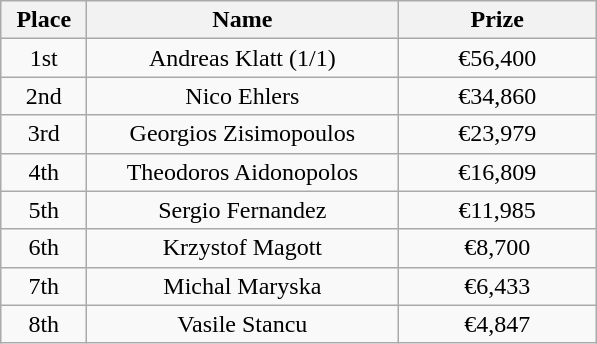<table class="wikitable">
<tr>
<th width="50">Place</th>
<th width="200">Name</th>
<th width="125">Prize</th>
</tr>
<tr>
<td align="center">1st</td>
<td align="center">Andreas Klatt (1/1)</td>
<td align="center">€56,400</td>
</tr>
<tr>
<td align="center">2nd</td>
<td align="center">Nico Ehlers</td>
<td align="center">€34,860</td>
</tr>
<tr>
<td align="center">3rd</td>
<td align="center">Georgios Zisimopoulos</td>
<td align="center">€23,979</td>
</tr>
<tr>
<td align="center">4th</td>
<td align="center">Theodoros Aidonopolos</td>
<td align="center">€16,809</td>
</tr>
<tr>
<td align="center">5th</td>
<td align="center">Sergio Fernandez</td>
<td align="center">€11,985</td>
</tr>
<tr>
<td align="center">6th</td>
<td align="center">Krzystof Magott</td>
<td align="center">€8,700</td>
</tr>
<tr>
<td align="center">7th</td>
<td align="center">Michal Maryska</td>
<td align="center">€6,433</td>
</tr>
<tr>
<td align="center">8th</td>
<td align="center">Vasile Stancu</td>
<td align="center">€4,847</td>
</tr>
</table>
